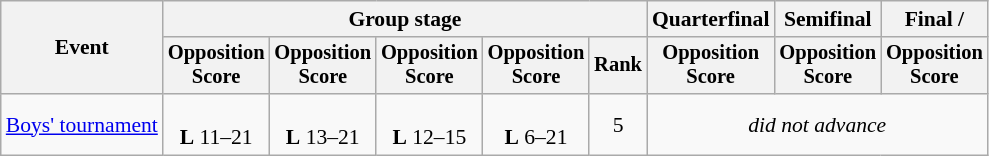<table class="wikitable" style="font-size:90%">
<tr>
<th rowspan=2>Event</th>
<th colspan=5>Group stage</th>
<th>Quarterfinal</th>
<th>Semifinal</th>
<th>Final / </th>
</tr>
<tr style="font-size:95%">
<th>Opposition<br>Score</th>
<th>Opposition<br>Score</th>
<th>Opposition<br>Score</th>
<th>Opposition<br>Score</th>
<th>Rank</th>
<th>Opposition<br>Score</th>
<th>Opposition<br>Score</th>
<th>Opposition<br>Score</th>
</tr>
<tr align=center>
<td align=left><a href='#'>Boys' tournament</a></td>
<td> <br> <strong>L</strong> 11–21</td>
<td> <br> <strong>L</strong> 13–21</td>
<td> <br> <strong>L</strong> 12–15</td>
<td> <br> <strong>L</strong> 6–21</td>
<td>5</td>
<td Colspan=3><em>did not advance</em></td>
</tr>
</table>
